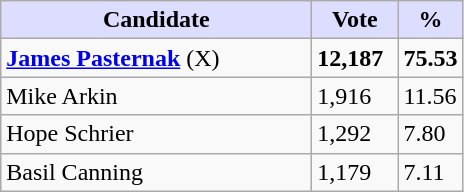<table class="wikitable">
<tr>
<th style="background:#ddf; width:200px;">Candidate</th>
<th style="background:#ddf; width:50px;">Vote</th>
<th style="background:#ddf; width:30px;">%</th>
</tr>
<tr>
<td><strong><a href='#'>James Pasternak</a></strong> (X)</td>
<td><strong>12,187</strong></td>
<td><strong>75.53</strong></td>
</tr>
<tr>
<td>Mike Arkin</td>
<td>1,916</td>
<td>11.56</td>
</tr>
<tr>
<td>Hope Schrier</td>
<td>1,292</td>
<td>7.80</td>
</tr>
<tr>
<td>Basil Canning</td>
<td>1,179</td>
<td>7.11</td>
</tr>
</table>
